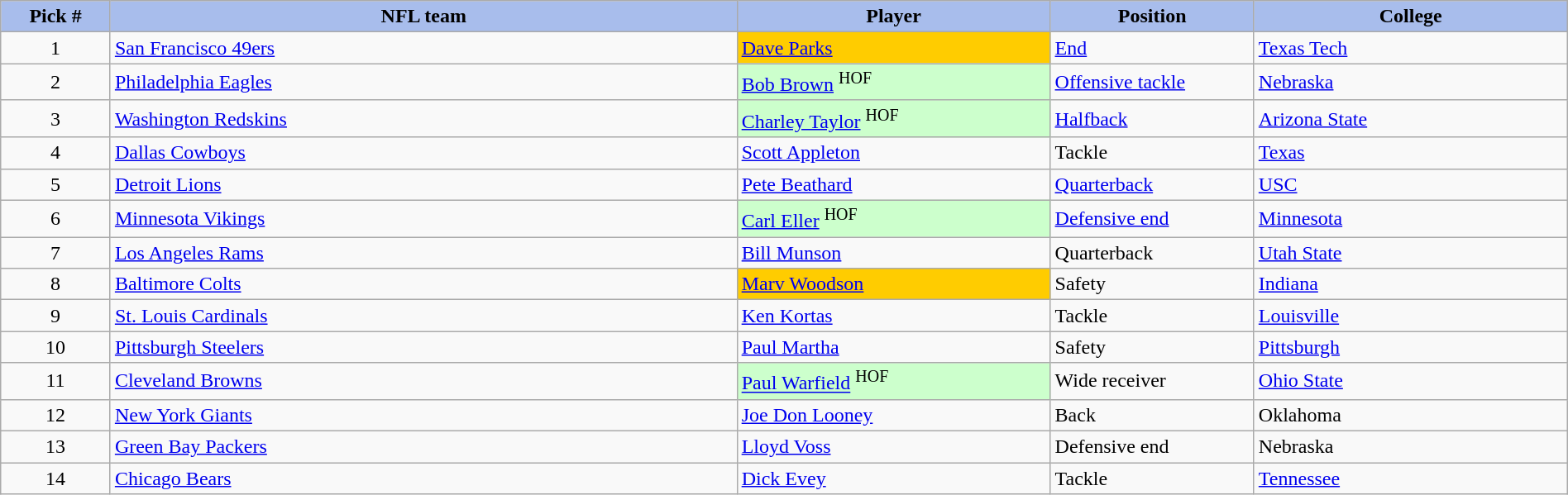<table class="wikitable sortable sortable" style="width: 100%">
<tr>
<th style="background:#A8BDEC;" width=7%>Pick #</th>
<th width=40% style="background:#A8BDEC;">NFL team</th>
<th width=20% style="background:#A8BDEC;">Player</th>
<th width=13% style="background:#A8BDEC;">Position</th>
<th style="background:#A8BDEC;">College</th>
</tr>
<tr>
<td align=center>1</td>
<td><a href='#'>San Francisco 49ers</a></td>
<td bgcolor="#FFCC00"><a href='#'>Dave Parks</a></td>
<td><a href='#'>End</a></td>
<td><a href='#'>Texas Tech</a></td>
</tr>
<tr>
<td align=center>2</td>
<td><a href='#'>Philadelphia Eagles</a></td>
<td bgcolor="#CCFFCC"><a href='#'>Bob Brown</a> <sup>HOF</sup></td>
<td><a href='#'>Offensive tackle</a></td>
<td><a href='#'>Nebraska</a></td>
</tr>
<tr>
<td align=center>3</td>
<td><a href='#'>Washington Redskins</a></td>
<td bgcolor="#CCFFCC"><a href='#'>Charley Taylor</a> <sup>HOF</sup></td>
<td><a href='#'>Halfback</a></td>
<td><a href='#'>Arizona State</a></td>
</tr>
<tr>
<td align=center>4</td>
<td><a href='#'>Dallas Cowboys</a></td>
<td><a href='#'>Scott Appleton</a></td>
<td>Tackle</td>
<td><a href='#'>Texas</a></td>
</tr>
<tr>
<td align=center>5</td>
<td><a href='#'>Detroit Lions</a></td>
<td><a href='#'>Pete Beathard</a></td>
<td><a href='#'>Quarterback</a></td>
<td><a href='#'>USC</a></td>
</tr>
<tr>
<td align=center>6</td>
<td><a href='#'>Minnesota Vikings</a></td>
<td bgcolor="#CCFFCC"><a href='#'>Carl Eller</a> <sup>HOF</sup></td>
<td><a href='#'>Defensive end</a></td>
<td><a href='#'>Minnesota</a></td>
</tr>
<tr>
<td align=center>7</td>
<td><a href='#'>Los Angeles Rams</a></td>
<td><a href='#'>Bill Munson</a></td>
<td>Quarterback</td>
<td><a href='#'>Utah State</a></td>
</tr>
<tr>
<td align=center>8</td>
<td><a href='#'>Baltimore Colts</a></td>
<td bgcolor="#FFCC00"><a href='#'>Marv Woodson</a></td>
<td>Safety</td>
<td><a href='#'>Indiana</a></td>
</tr>
<tr>
<td align=center>9</td>
<td><a href='#'>St. Louis Cardinals</a></td>
<td><a href='#'>Ken Kortas</a></td>
<td>Tackle</td>
<td><a href='#'>Louisville</a></td>
</tr>
<tr>
<td align=center>10</td>
<td><a href='#'>Pittsburgh Steelers</a></td>
<td><a href='#'>Paul Martha</a></td>
<td>Safety</td>
<td><a href='#'>Pittsburgh</a></td>
</tr>
<tr>
<td align=center>11</td>
<td><a href='#'>Cleveland Browns</a></td>
<td bgcolor="#CCFFCC"><a href='#'>Paul Warfield</a> <sup>HOF</sup></td>
<td>Wide receiver</td>
<td><a href='#'>Ohio State</a></td>
</tr>
<tr>
<td align=center>12</td>
<td><a href='#'>New York Giants</a></td>
<td><a href='#'>Joe Don Looney</a></td>
<td>Back</td>
<td>Oklahoma</td>
</tr>
<tr>
<td align=center>13</td>
<td><a href='#'>Green Bay Packers</a></td>
<td><a href='#'>Lloyd Voss</a></td>
<td>Defensive end</td>
<td>Nebraska</td>
</tr>
<tr>
<td align=center>14</td>
<td><a href='#'>Chicago Bears</a></td>
<td><a href='#'>Dick Evey</a></td>
<td>Tackle</td>
<td><a href='#'>Tennessee</a></td>
</tr>
</table>
